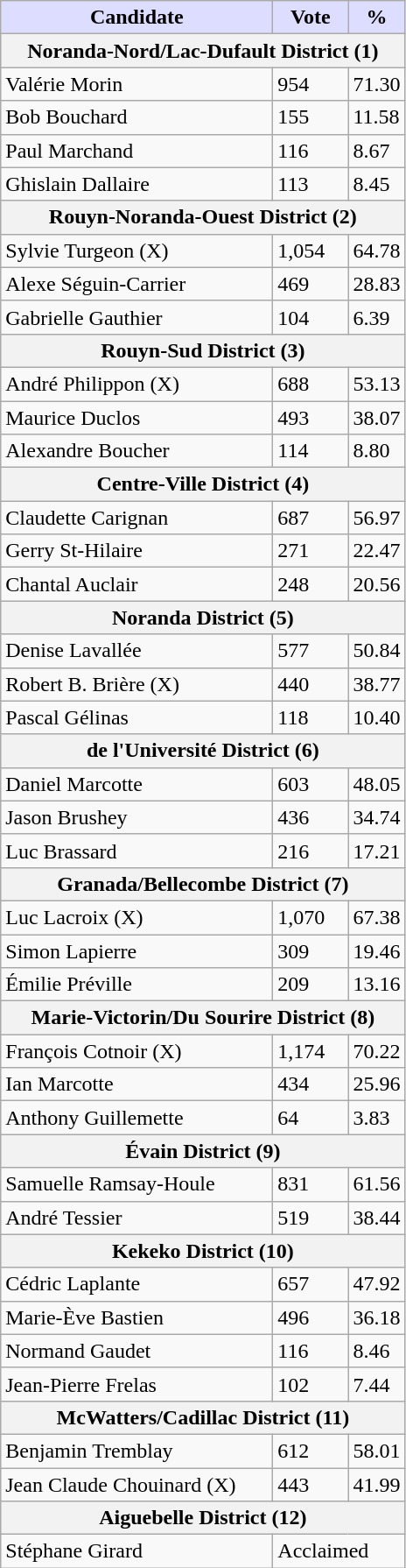<table class="wikitable">
<tr>
<th style="background:#ddf; width:200px;">Candidate</th>
<th style="background:#ddf; width:50px;">Vote</th>
<th style="background:#ddf; width:30px;">%</th>
</tr>
<tr>
<th colspan="3">Noranda-Nord/Lac-Dufault District (1)</th>
</tr>
<tr>
<td>Valérie Morin</td>
<td>954</td>
<td>71.30</td>
</tr>
<tr>
<td>Bob Bouchard</td>
<td>155</td>
<td>11.58</td>
</tr>
<tr>
<td>Paul Marchand</td>
<td>116</td>
<td>8.67</td>
</tr>
<tr>
<td>Ghislain Dallaire</td>
<td>113</td>
<td>8.45</td>
</tr>
<tr>
<th colspan="3">Rouyn-Noranda-Ouest District (2)</th>
</tr>
<tr>
<td>Sylvie Turgeon (X)</td>
<td>1,054</td>
<td>64.78</td>
</tr>
<tr>
<td>Alexe Séguin-Carrier</td>
<td>469</td>
<td>28.83</td>
</tr>
<tr>
<td>Gabrielle Gauthier</td>
<td>104</td>
<td>6.39</td>
</tr>
<tr>
<th colspan="3">Rouyn-Sud District (3)</th>
</tr>
<tr>
<td>André Philippon (X)</td>
<td>688</td>
<td>53.13</td>
</tr>
<tr>
<td>Maurice Duclos</td>
<td>493</td>
<td>38.07</td>
</tr>
<tr>
<td>Alexandre Boucher</td>
<td>114</td>
<td>8.80</td>
</tr>
<tr>
<th colspan="3">Centre-Ville District (4)</th>
</tr>
<tr>
<td>Claudette Carignan</td>
<td>687</td>
<td>56.97</td>
</tr>
<tr>
<td>Gerry St-Hilaire</td>
<td>271</td>
<td>22.47</td>
</tr>
<tr>
<td>Chantal Auclair</td>
<td>248</td>
<td>20.56</td>
</tr>
<tr>
<th colspan="3">Noranda District (5)</th>
</tr>
<tr>
<td>Denise Lavallée</td>
<td>577</td>
<td>50.84</td>
</tr>
<tr>
<td>Robert B. Brière  (X)</td>
<td>440</td>
<td>38.77</td>
</tr>
<tr>
<td>Pascal Gélinas</td>
<td>118</td>
<td>10.40</td>
</tr>
<tr>
<th colspan="3">de l'Université District (6)</th>
</tr>
<tr>
<td>Daniel Marcotte</td>
<td>603</td>
<td>48.05</td>
</tr>
<tr>
<td>Jason Brushey</td>
<td>436</td>
<td>34.74</td>
</tr>
<tr>
<td>Luc Brassard</td>
<td>216</td>
<td>17.21</td>
</tr>
<tr>
<th colspan="3">Granada/Bellecombe District (7)</th>
</tr>
<tr>
<td>Luc Lacroix (X)</td>
<td>1,070</td>
<td>67.38</td>
</tr>
<tr>
<td>Simon Lapierre</td>
<td>309</td>
<td>19.46</td>
</tr>
<tr>
<td>Émilie Préville</td>
<td>209</td>
<td>13.16</td>
</tr>
<tr>
<th colspan="3">Marie-Victorin/Du Sourire District (8)</th>
</tr>
<tr>
<td>François Cotnoir (X)</td>
<td>1,174</td>
<td>70.22</td>
</tr>
<tr>
<td>Ian Marcotte</td>
<td>434</td>
<td>25.96</td>
</tr>
<tr>
<td>Anthony Guillemette</td>
<td>64</td>
<td>3.83</td>
</tr>
<tr>
<th colspan="3">Évain District (9)</th>
</tr>
<tr>
<td>Samuelle Ramsay-Houle</td>
<td>831</td>
<td>61.56</td>
</tr>
<tr>
<td>André Tessier</td>
<td>519</td>
<td>38.44</td>
</tr>
<tr>
<th colspan="3">Kekeko District (10)</th>
</tr>
<tr>
<td>Cédric Laplante</td>
<td>657</td>
<td>47.92</td>
</tr>
<tr>
<td>Marie-Ève Bastien</td>
<td>496</td>
<td>36.18</td>
</tr>
<tr>
<td>Normand Gaudet</td>
<td>116</td>
<td>8.46</td>
</tr>
<tr>
<td>Jean-Pierre Frelas</td>
<td>102</td>
<td>7.44</td>
</tr>
<tr>
<th colspan="3">McWatters/Cadillac District (11)</th>
</tr>
<tr>
<td>Benjamin Tremblay</td>
<td>612</td>
<td>58.01</td>
</tr>
<tr>
<td>Jean Claude Chouinard (X)</td>
<td>443</td>
<td>41.99</td>
</tr>
<tr>
<th colspan="3">Aiguebelle District (12)</th>
</tr>
<tr>
<td>Stéphane Girard</td>
<td colspan="2">Acclaimed</td>
</tr>
</table>
